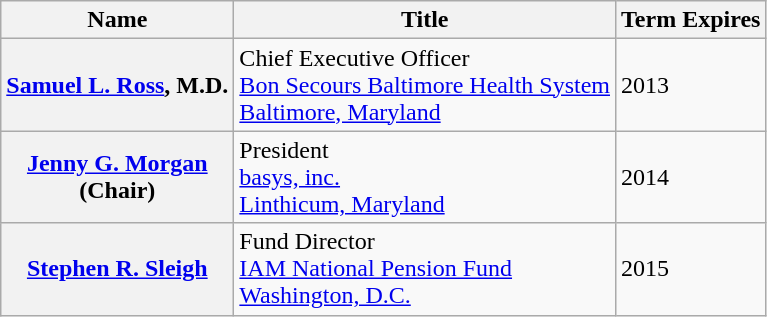<table class="wikitable sortable">
<tr>
<th>Name</th>
<th>Title</th>
<th>Term Expires</th>
</tr>
<tr>
<th><a href='#'>Samuel L. Ross</a>, M.D.</th>
<td>Chief Executive Officer<br><a href='#'>Bon Secours Baltimore Health System</a><br><a href='#'>Baltimore, Maryland</a></td>
<td>2013</td>
</tr>
<tr>
<th><a href='#'>Jenny G. Morgan</a><br>(Chair)</th>
<td>President<br><a href='#'>basys, inc.</a><br><a href='#'>Linthicum, Maryland</a></td>
<td>2014</td>
</tr>
<tr>
<th><a href='#'>Stephen R. Sleigh</a></th>
<td>Fund Director<br><a href='#'>IAM National Pension Fund</a><br><a href='#'>Washington, D.C.</a></td>
<td>2015</td>
</tr>
</table>
